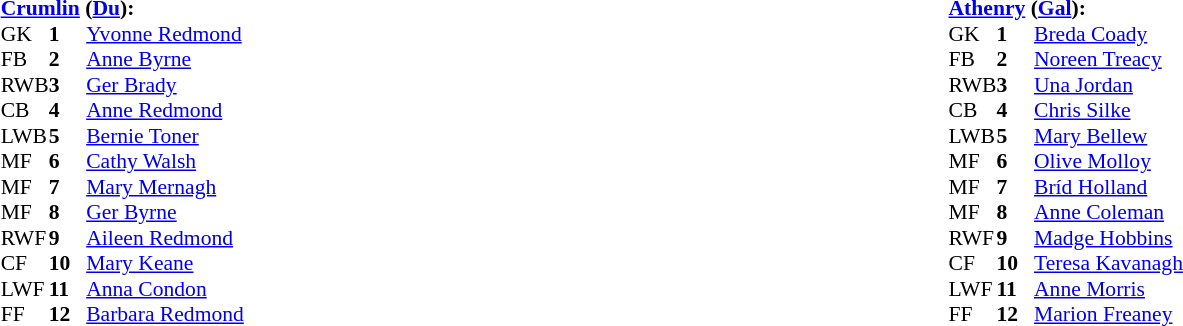<table width="100%">
<tr>
<td valign="top"></td>
<td valign="top" width="50%"><br><table style="font-size: 90%" cellspacing="0" cellpadding="0" align=center>
<tr>
<td colspan="4"><strong><a href='#'>Crumlin</a> (<a href='#'>Du</a>):</strong></td>
</tr>
<tr>
<th width="25"></th>
<th width="25"></th>
</tr>
<tr>
<td>GK</td>
<td><strong>1</strong></td>
<td><a href='#'>Yvonne Redmond</a></td>
</tr>
<tr>
<td>FB</td>
<td><strong>2</strong></td>
<td><a href='#'>Anne Byrne</a></td>
</tr>
<tr>
<td>RWB</td>
<td><strong>3</strong></td>
<td><a href='#'>Ger Brady</a></td>
</tr>
<tr>
<td>CB</td>
<td><strong>4</strong></td>
<td><a href='#'>Anne Redmond</a></td>
</tr>
<tr>
<td>LWB</td>
<td><strong>5</strong></td>
<td><a href='#'>Bernie Toner</a></td>
</tr>
<tr>
<td>MF</td>
<td><strong>6</strong></td>
<td><a href='#'>Cathy Walsh</a></td>
</tr>
<tr>
<td>MF</td>
<td><strong>7</strong></td>
<td><a href='#'>Mary Mernagh</a></td>
</tr>
<tr>
<td>MF</td>
<td><strong>8</strong></td>
<td><a href='#'>Ger Byrne</a></td>
</tr>
<tr>
<td>RWF</td>
<td><strong>9</strong></td>
<td><a href='#'>Aileen Redmond</a></td>
</tr>
<tr>
<td>CF</td>
<td><strong>10</strong></td>
<td><a href='#'>Mary Keane</a></td>
</tr>
<tr>
<td>LWF</td>
<td><strong>11</strong></td>
<td><a href='#'>Anna Condon</a></td>
</tr>
<tr>
<td>FF</td>
<td><strong>12</strong></td>
<td><a href='#'>Barbara Redmond</a></td>
</tr>
<tr>
</tr>
</table>
</td>
<td valign="top" width="50%"><br><table style="font-size: 90%" cellspacing="0" cellpadding="0" align=center>
<tr>
<td colspan="4"><strong><a href='#'>Athenry</a> (<a href='#'>Gal</a>):</strong></td>
</tr>
<tr>
<th width="25"></th>
<th width="25"></th>
</tr>
<tr>
<td>GK</td>
<td><strong>1</strong></td>
<td><a href='#'>Breda Coady</a></td>
</tr>
<tr>
<td>FB</td>
<td><strong>2</strong></td>
<td><a href='#'>Noreen Treacy</a></td>
</tr>
<tr>
<td>RWB</td>
<td><strong>3</strong></td>
<td><a href='#'>Una Jordan</a></td>
</tr>
<tr>
<td>CB</td>
<td><strong>4</strong></td>
<td><a href='#'>Chris Silke</a></td>
</tr>
<tr>
<td>LWB</td>
<td><strong>5</strong></td>
<td><a href='#'>Mary Bellew</a></td>
</tr>
<tr>
<td>MF</td>
<td><strong>6</strong></td>
<td><a href='#'>Olive Molloy</a></td>
</tr>
<tr>
<td>MF</td>
<td><strong>7</strong></td>
<td><a href='#'>Bríd Holland</a></td>
</tr>
<tr>
<td>MF</td>
<td><strong>8</strong></td>
<td><a href='#'>Anne Coleman</a></td>
</tr>
<tr>
<td>RWF</td>
<td><strong>9</strong></td>
<td><a href='#'>Madge Hobbins</a></td>
</tr>
<tr>
<td>CF</td>
<td><strong>10</strong></td>
<td><a href='#'>Teresa Kavanagh</a></td>
</tr>
<tr>
<td>LWF</td>
<td><strong>11</strong></td>
<td><a href='#'>Anne Morris</a></td>
</tr>
<tr>
<td>FF</td>
<td><strong>12</strong></td>
<td><a href='#'>Marion Freaney</a></td>
</tr>
<tr>
</tr>
</table>
</td>
</tr>
</table>
